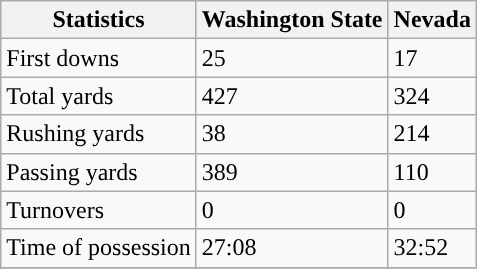<table class="wikitable">
<tr>
<th>Statistics</th>
<th>Washington State</th>
<th>Nevada</th>
</tr>
<tr>
<td>First downs</td>
<td>25</td>
<td>17</td>
</tr>
<tr>
<td>Total yards</td>
<td>427</td>
<td>324</td>
</tr>
<tr>
<td>Rushing yards</td>
<td>38</td>
<td>214</td>
</tr>
<tr>
<td>Passing yards</td>
<td>389</td>
<td>110</td>
</tr>
<tr>
<td>Turnovers</td>
<td>0</td>
<td>0</td>
</tr>
<tr>
<td>Time of possession</td>
<td>27:08</td>
<td>32:52</td>
</tr>
<tr>
</tr>
</table>
